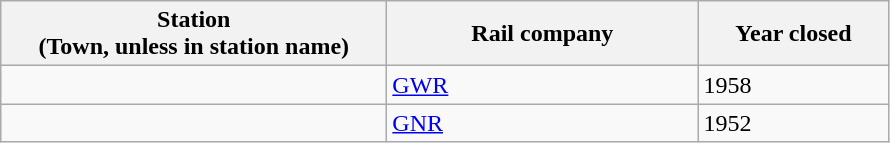<table class="wikitable sortable">
<tr>
<th style="width:250px">Station<br>(Town, unless in station name)</th>
<th style="width:200px">Rail company</th>
<th style="width:120px">Year closed</th>
</tr>
<tr>
<td></td>
<td><a href='#'>GWR</a></td>
<td>1958</td>
</tr>
<tr>
<td></td>
<td><a href='#'>GNR</a></td>
<td>1952</td>
</tr>
</table>
